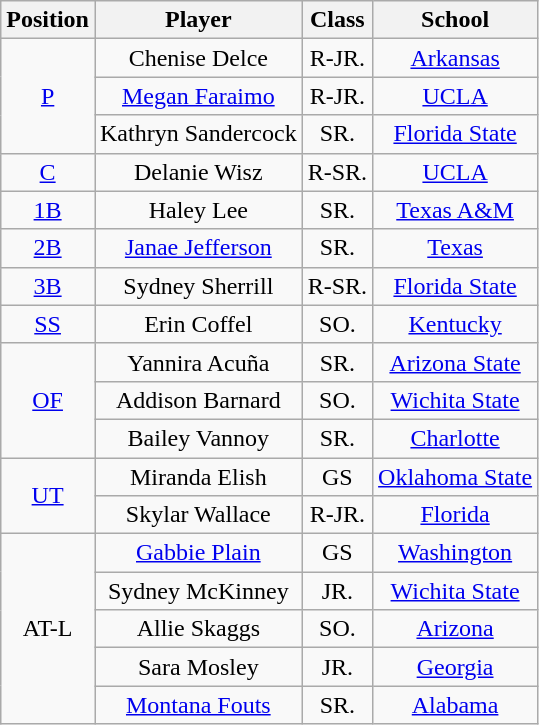<table class="wikitable">
<tr>
<th>Position</th>
<th>Player</th>
<th>Class</th>
<th>School</th>
</tr>
<tr align=center>
<td rowspan=3><a href='#'>P</a></td>
<td>Chenise Delce</td>
<td>R-JR.</td>
<td><a href='#'>Arkansas</a></td>
</tr>
<tr align=center>
<td><a href='#'>Megan Faraimo</a></td>
<td>R-JR.</td>
<td><a href='#'>UCLA</a></td>
</tr>
<tr align=center>
<td>Kathryn Sandercock</td>
<td>SR.</td>
<td><a href='#'>Florida State</a></td>
</tr>
<tr align=center>
<td rowspan=1><a href='#'>C</a></td>
<td>Delanie Wisz</td>
<td>R-SR.</td>
<td><a href='#'>UCLA</a></td>
</tr>
<tr align=center>
<td rowspan=1><a href='#'>1B</a></td>
<td>Haley Lee</td>
<td>SR.</td>
<td><a href='#'>Texas A&M</a></td>
</tr>
<tr align=center>
<td rowspan=1><a href='#'>2B</a></td>
<td><a href='#'>Janae Jefferson</a></td>
<td>SR.</td>
<td><a href='#'>Texas</a></td>
</tr>
<tr align=center>
<td rowspan=1><a href='#'>3B</a></td>
<td>Sydney Sherrill</td>
<td>R-SR.</td>
<td><a href='#'>Florida State</a></td>
</tr>
<tr align=center>
<td rowspan=1><a href='#'>SS</a></td>
<td>Erin Coffel</td>
<td>SO.</td>
<td><a href='#'>Kentucky</a></td>
</tr>
<tr align=center>
<td rowspan=3><a href='#'>OF</a></td>
<td>Yannira Acuña</td>
<td>SR.</td>
<td><a href='#'>Arizona State</a></td>
</tr>
<tr align=center>
<td>Addison Barnard</td>
<td>SO.</td>
<td><a href='#'>Wichita State</a></td>
</tr>
<tr align=center>
<td>Bailey Vannoy</td>
<td>SR.</td>
<td><a href='#'>Charlotte</a></td>
</tr>
<tr align=center>
<td rowspan=2><a href='#'>UT</a></td>
<td>Miranda Elish</td>
<td>GS</td>
<td><a href='#'>Oklahoma State</a></td>
</tr>
<tr align=center>
<td>Skylar Wallace</td>
<td>R-JR.</td>
<td><a href='#'>Florida</a></td>
</tr>
<tr align=center>
<td rowspan=5>AT-L</td>
<td><a href='#'>Gabbie Plain</a></td>
<td>GS</td>
<td><a href='#'>Washington</a></td>
</tr>
<tr align=center>
<td>Sydney McKinney</td>
<td>JR.</td>
<td><a href='#'>Wichita State</a></td>
</tr>
<tr align=center>
<td>Allie Skaggs</td>
<td>SO.</td>
<td><a href='#'>Arizona</a></td>
</tr>
<tr align=center>
<td>Sara Mosley</td>
<td>JR.</td>
<td><a href='#'>Georgia</a></td>
</tr>
<tr align=center>
<td><a href='#'>Montana Fouts</a></td>
<td>SR.</td>
<td><a href='#'>Alabama</a></td>
</tr>
</table>
